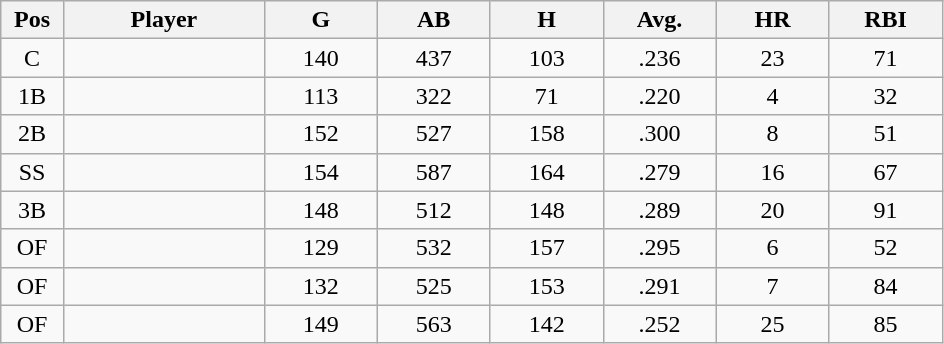<table class="wikitable sortable">
<tr>
<th bgcolor="#DDDDFF" width="5%">Pos</th>
<th bgcolor="#DDDDFF" width="16%">Player</th>
<th bgcolor="#DDDDFF" width="9%">G</th>
<th bgcolor="#DDDDFF" width="9%">AB</th>
<th bgcolor="#DDDDFF" width="9%">H</th>
<th bgcolor="#DDDDFF" width="9%">Avg.</th>
<th bgcolor="#DDDDFF" width="9%">HR</th>
<th bgcolor="#DDDDFF" width="9%">RBI</th>
</tr>
<tr align="center">
<td>C</td>
<td></td>
<td>140</td>
<td>437</td>
<td>103</td>
<td>.236</td>
<td>23</td>
<td>71</td>
</tr>
<tr align="center">
<td>1B</td>
<td></td>
<td>113</td>
<td>322</td>
<td>71</td>
<td>.220</td>
<td>4</td>
<td>32</td>
</tr>
<tr align="center">
<td>2B</td>
<td></td>
<td>152</td>
<td>527</td>
<td>158</td>
<td>.300</td>
<td>8</td>
<td>51</td>
</tr>
<tr align="center">
<td>SS</td>
<td></td>
<td>154</td>
<td>587</td>
<td>164</td>
<td>.279</td>
<td>16</td>
<td>67</td>
</tr>
<tr align="center">
<td>3B</td>
<td></td>
<td>148</td>
<td>512</td>
<td>148</td>
<td>.289</td>
<td>20</td>
<td>91</td>
</tr>
<tr align="center">
<td>OF</td>
<td></td>
<td>129</td>
<td>532</td>
<td>157</td>
<td>.295</td>
<td>6</td>
<td>52</td>
</tr>
<tr align="center">
<td>OF</td>
<td></td>
<td>132</td>
<td>525</td>
<td>153</td>
<td>.291</td>
<td>7</td>
<td>84</td>
</tr>
<tr align="center">
<td>OF</td>
<td></td>
<td>149</td>
<td>563</td>
<td>142</td>
<td>.252</td>
<td>25</td>
<td>85</td>
</tr>
</table>
